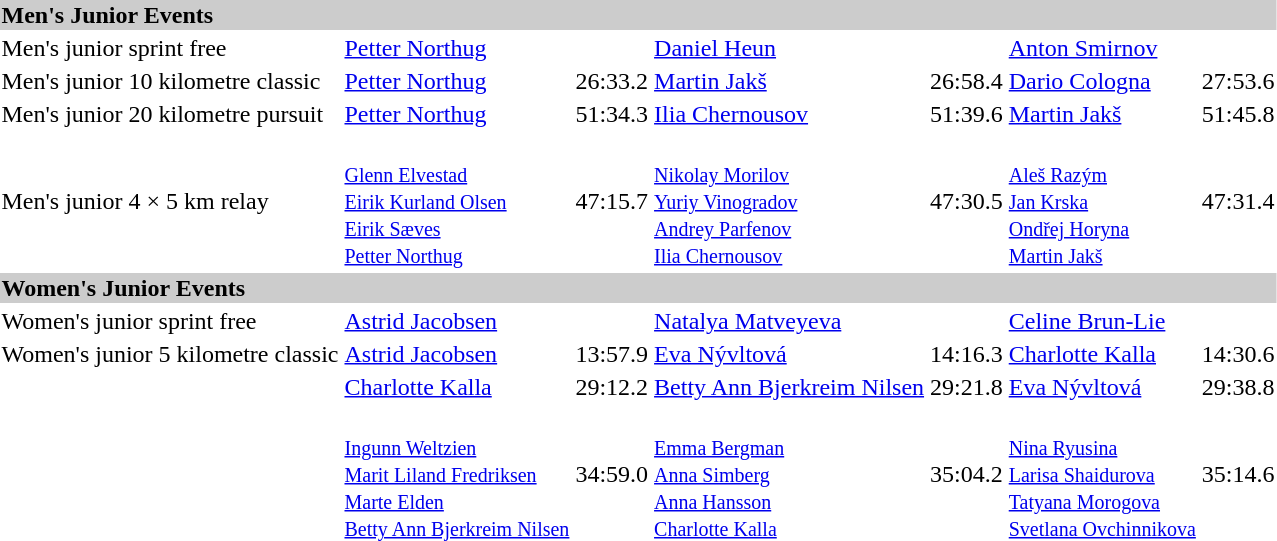<table>
<tr style="background:#ccc;">
<td colspan=7><strong>Men's Junior Events</strong></td>
</tr>
<tr>
<td>Men's junior sprint free</td>
<td><a href='#'>Petter Northug</a><br></td>
<td></td>
<td><a href='#'>Daniel Heun</a><br></td>
<td></td>
<td><a href='#'>Anton Smirnov</a><br></td>
<td></td>
</tr>
<tr>
<td>Men's junior 10 kilometre classic</td>
<td><a href='#'>Petter Northug</a><br></td>
<td>26:33.2</td>
<td><a href='#'>Martin Jakš</a><br></td>
<td>26:58.4</td>
<td><a href='#'>Dario Cologna</a><br></td>
<td>27:53.6</td>
</tr>
<tr>
<td>Men's junior 20 kilometre pursuit</td>
<td><a href='#'>Petter Northug</a><br></td>
<td>51:34.3</td>
<td><a href='#'>Ilia Chernousov</a><br></td>
<td>51:39.6</td>
<td><a href='#'>Martin Jakš</a><br></td>
<td>51:45.8</td>
</tr>
<tr>
<td>Men's junior 4 × 5 km relay</td>
<td><br><small><a href='#'>Glenn Elvestad</a><br><a href='#'>Eirik Kurland Olsen</a><br><a href='#'>Eirik Sæves</a><br><a href='#'>Petter Northug</a></small></td>
<td>47:15.7</td>
<td><br><small><a href='#'>Nikolay Morilov</a><br><a href='#'>Yuriy Vinogradov</a><br><a href='#'>Andrey Parfenov</a><br><a href='#'>Ilia Chernousov</a></small></td>
<td>47:30.5</td>
<td><br><small><a href='#'>Aleš Razým</a><br><a href='#'>Jan Krska</a><br><a href='#'>Ondřej Horyna</a><br><a href='#'>Martin Jakš</a></small></td>
<td>47:31.4</td>
</tr>
<tr style="background:#ccc;">
<td colspan=7><strong>Women's Junior Events</strong></td>
</tr>
<tr>
<td>Women's junior sprint free</td>
<td><a href='#'>Astrid Jacobsen</a><br></td>
<td></td>
<td><a href='#'>Natalya Matveyeva</a><br></td>
<td></td>
<td><a href='#'>Celine Brun-Lie</a><br></td>
<td></td>
</tr>
<tr>
<td>Women's junior 5 kilometre classic</td>
<td><a href='#'>Astrid Jacobsen</a><br></td>
<td>13:57.9</td>
<td><a href='#'>Eva Nývltová</a><br></td>
<td>14:16.3</td>
<td><a href='#'>Charlotte Kalla</a><br></td>
<td>14:30.6</td>
</tr>
<tr>
<td></td>
<td><a href='#'>Charlotte Kalla</a><br></td>
<td>29:12.2</td>
<td><a href='#'>Betty Ann Bjerkreim Nilsen</a><br></td>
<td>29:21.8</td>
<td><a href='#'>Eva Nývltová</a><br></td>
<td>29:38.8</td>
</tr>
<tr>
<td></td>
<td><br><small><a href='#'>Ingunn Weltzien</a><br><a href='#'>Marit Liland Fredriksen</a><br><a href='#'>Marte Elden</a><br><a href='#'>Betty Ann Bjerkreim Nilsen</a></small></td>
<td>34:59.0</td>
<td><br><small><a href='#'>Emma Bergman</a><br><a href='#'>Anna Simberg</a><br><a href='#'>Anna Hansson</a><br><a href='#'>Charlotte Kalla</a></small></td>
<td>35:04.2</td>
<td><br><small><a href='#'>Nina Ryusina</a><br><a href='#'>Larisa Shaidurova</a><br><a href='#'>Tatyana Morogova</a><br><a href='#'>Svetlana Ovchinnikova</a></small></td>
<td>35:14.6</td>
</tr>
</table>
